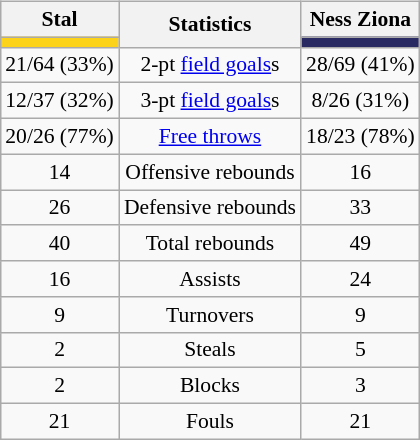<table style="width:100%;">
<tr>
<td valign=top align=right width=33%><br><br>












</td>
<td style="vertical-align:top; align:center; width:33%;"><br><table style="width:100%;">
<tr>
<td style="width=50%;"></td>
<td></td>
<td style="width=50%;"></td>
</tr>
</table>
<table class="wikitable" style="font-size:90%; text-align:center; margin:auto;" align=center>
<tr>
<th>Stal</th>
<th rowspan=2>Statistics</th>
<th>Ness Ziona</th>
</tr>
<tr>
<td style="background:#FCD318;"></td>
<td style="background:#2A2A63;"></td>
</tr>
<tr>
<td>21/64 (33%)</td>
<td>2-pt <a href='#'>field goals</a>s</td>
<td>28/69 (41%)</td>
</tr>
<tr>
<td>12/37 (32%)</td>
<td>3-pt <a href='#'>field goals</a>s</td>
<td>8/26 (31%)</td>
</tr>
<tr>
<td>20/26 (77%)</td>
<td><a href='#'>Free throws</a></td>
<td>18/23 (78%)</td>
</tr>
<tr>
<td>14</td>
<td>Offensive rebounds</td>
<td>16</td>
</tr>
<tr>
<td>26</td>
<td>Defensive rebounds</td>
<td>33</td>
</tr>
<tr>
<td>40</td>
<td>Total rebounds</td>
<td>49</td>
</tr>
<tr>
<td>16</td>
<td>Assists</td>
<td>24</td>
</tr>
<tr>
<td>9</td>
<td>Turnovers</td>
<td>9</td>
</tr>
<tr>
<td>2</td>
<td>Steals</td>
<td>5</td>
</tr>
<tr>
<td>2</td>
<td>Blocks</td>
<td>3</td>
</tr>
<tr>
<td>21</td>
<td>Fouls</td>
<td>21</td>
</tr>
</table>
</td>
<td style="vertical-align:top; align:left; width:33%;"><br><br>











</td>
</tr>
</table>
